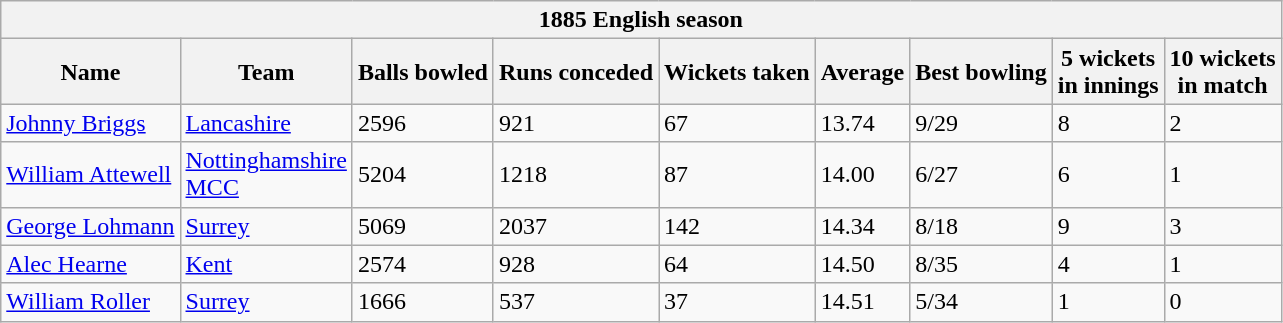<table class="wikitable">
<tr>
<th bgcolor="#efefef" colspan="9">1885 English season</th>
</tr>
<tr bgcolor="#efefef">
<th>Name</th>
<th>Team</th>
<th>Balls bowled</th>
<th>Runs conceded</th>
<th>Wickets taken</th>
<th>Average</th>
<th>Best bowling</th>
<th>5 wickets<br>in innings</th>
<th>10 wickets<br>in match</th>
</tr>
<tr>
<td><a href='#'>Johnny Briggs</a></td>
<td><a href='#'>Lancashire</a></td>
<td>2596</td>
<td>921</td>
<td>67</td>
<td>13.74</td>
<td>9/29</td>
<td>8</td>
<td>2</td>
</tr>
<tr>
<td><a href='#'>William Attewell</a></td>
<td><a href='#'>Nottinghamshire</a><br><a href='#'>MCC</a></td>
<td>5204</td>
<td>1218</td>
<td>87</td>
<td>14.00</td>
<td>6/27</td>
<td>6</td>
<td>1</td>
</tr>
<tr>
<td><a href='#'>George Lohmann</a></td>
<td><a href='#'>Surrey</a></td>
<td>5069</td>
<td>2037</td>
<td>142</td>
<td>14.34</td>
<td>8/18</td>
<td>9</td>
<td>3</td>
</tr>
<tr>
<td><a href='#'>Alec Hearne</a></td>
<td><a href='#'>Kent</a></td>
<td>2574</td>
<td>928</td>
<td>64</td>
<td>14.50</td>
<td>8/35</td>
<td>4</td>
<td>1</td>
</tr>
<tr>
<td><a href='#'>William Roller</a></td>
<td><a href='#'>Surrey</a></td>
<td>1666</td>
<td>537</td>
<td>37</td>
<td>14.51</td>
<td>5/34</td>
<td>1</td>
<td>0</td>
</tr>
</table>
